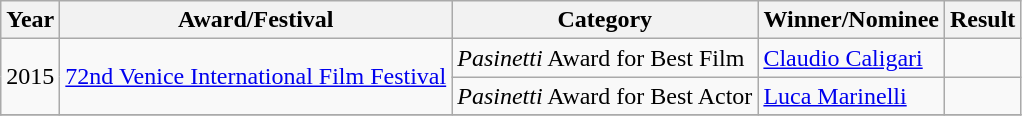<table class="wikitable">
<tr>
<th>Year</th>
<th>Award/Festival</th>
<th>Category</th>
<th>Winner/Nominee</th>
<th>Result</th>
</tr>
<tr>
<td rowspan="2">2015</td>
<td rowspan="2"><a href='#'>72nd Venice International Film Festival</a></td>
<td><em>Pasinetti</em> Award for Best Film</td>
<td><a href='#'>Claudio Caligari</a></td>
<td></td>
</tr>
<tr>
<td><em>Pasinetti</em> Award for Best Actor</td>
<td><a href='#'>Luca Marinelli</a></td>
<td></td>
</tr>
<tr>
</tr>
</table>
